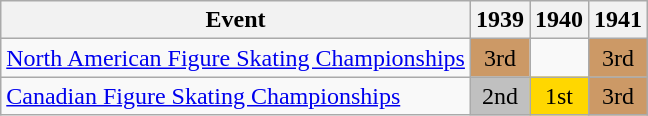<table class="wikitable">
<tr>
<th>Event</th>
<th>1939</th>
<th>1940</th>
<th>1941</th>
</tr>
<tr>
<td><a href='#'>North American Figure Skating Championships</a></td>
<td align="center" bgcolor="cc9966">3rd</td>
<td></td>
<td align="center" bgcolor="cc9966">3rd</td>
</tr>
<tr>
<td><a href='#'>Canadian Figure Skating Championships</a></td>
<td align="center" bgcolor="silver">2nd</td>
<td align="center" bgcolor="gold">1st</td>
<td align="center" bgcolor="cc9966">3rd</td>
</tr>
</table>
